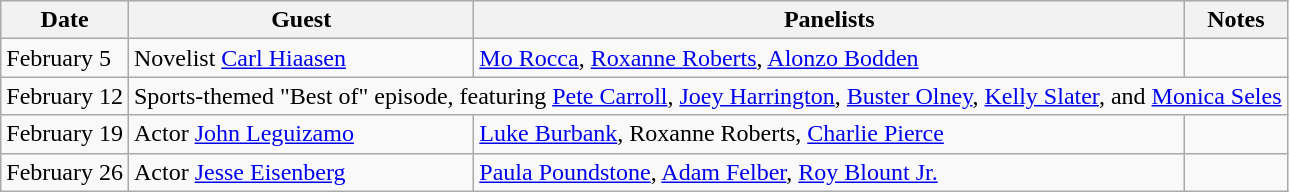<table class="wikitable">
<tr>
<th>Date</th>
<th>Guest</th>
<th>Panelists</th>
<th>Notes</th>
</tr>
<tr>
<td>February 5</td>
<td>Novelist <a href='#'>Carl Hiaasen</a></td>
<td><a href='#'>Mo Rocca</a>, <a href='#'>Roxanne Roberts</a>, <a href='#'>Alonzo Bodden</a></td>
<td></td>
</tr>
<tr>
<td>February 12</td>
<td colspan="3">Sports-themed "Best of" episode, featuring <a href='#'>Pete Carroll</a>, <a href='#'>Joey Harrington</a>, <a href='#'>Buster Olney</a>, <a href='#'>Kelly Slater</a>, and <a href='#'>Monica Seles</a></td>
</tr>
<tr>
<td>February 19</td>
<td>Actor <a href='#'>John Leguizamo</a></td>
<td><a href='#'>Luke Burbank</a>, Roxanne Roberts, <a href='#'>Charlie Pierce</a></td>
<td></td>
</tr>
<tr>
<td>February 26</td>
<td>Actor <a href='#'>Jesse Eisenberg</a></td>
<td><a href='#'>Paula Poundstone</a>, <a href='#'>Adam Felber</a>, <a href='#'>Roy Blount Jr.</a></td>
<td></td>
</tr>
</table>
